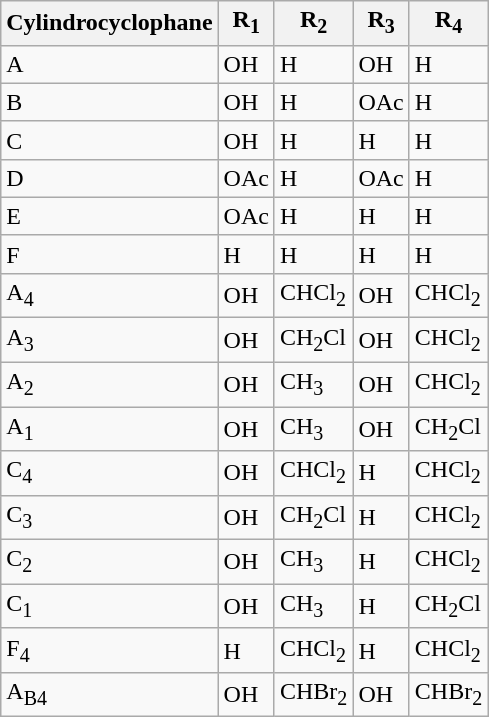<table class="wikitable">
<tr>
<th>Cylindrocyclophane</th>
<th>R<sub>1</sub></th>
<th>R<sub>2</sub></th>
<th>R<sub>3</sub></th>
<th>R<sub>4</sub></th>
</tr>
<tr>
<td>A</td>
<td>OH</td>
<td>H</td>
<td>OH</td>
<td>H</td>
</tr>
<tr>
<td>B</td>
<td>OH</td>
<td>H</td>
<td>OAc</td>
<td>H</td>
</tr>
<tr>
<td>C</td>
<td>OH</td>
<td>H</td>
<td>H</td>
<td>H</td>
</tr>
<tr>
<td>D</td>
<td>OAc</td>
<td>H</td>
<td>OAc</td>
<td>H</td>
</tr>
<tr>
<td>E</td>
<td>OAc</td>
<td>H</td>
<td>H</td>
<td>H</td>
</tr>
<tr>
<td>F</td>
<td>H</td>
<td>H</td>
<td>H</td>
<td>H</td>
</tr>
<tr>
<td>A<sub>4</sub></td>
<td>OH</td>
<td>CHCl<sub>2</sub></td>
<td>OH</td>
<td>CHCl<sub>2</sub></td>
</tr>
<tr>
<td>A<sub>3</sub></td>
<td>OH</td>
<td>CH<sub>2</sub>Cl</td>
<td>OH</td>
<td>CHCl<sub>2</sub></td>
</tr>
<tr>
<td>A<sub>2</sub></td>
<td>OH</td>
<td>CH<sub>3</sub></td>
<td>OH</td>
<td>CHCl<sub>2</sub></td>
</tr>
<tr>
<td>A<sub>1</sub></td>
<td>OH</td>
<td>CH<sub>3</sub></td>
<td>OH</td>
<td>CH<sub>2</sub>Cl</td>
</tr>
<tr>
<td>C<sub>4</sub></td>
<td>OH</td>
<td>CHCl<sub>2</sub></td>
<td>H</td>
<td>CHCl<sub>2</sub></td>
</tr>
<tr>
<td>C<sub>3</sub></td>
<td>OH</td>
<td>CH<sub>2</sub>Cl</td>
<td>H</td>
<td>CHCl<sub>2</sub></td>
</tr>
<tr>
<td>C<sub>2</sub></td>
<td>OH</td>
<td>CH<sub>3</sub></td>
<td>H</td>
<td>CHCl<sub>2</sub></td>
</tr>
<tr>
<td>C<sub>1</sub></td>
<td>OH</td>
<td>CH<sub>3</sub></td>
<td>H</td>
<td>CH<sub>2</sub>Cl</td>
</tr>
<tr>
<td>F<sub>4</sub></td>
<td>H</td>
<td>CHCl<sub>2</sub></td>
<td>H</td>
<td>CHCl<sub>2</sub></td>
</tr>
<tr>
<td>A<sub>B4</sub></td>
<td>OH</td>
<td>CHBr<sub>2</sub></td>
<td>OH</td>
<td>CHBr<sub>2</sub></td>
</tr>
</table>
